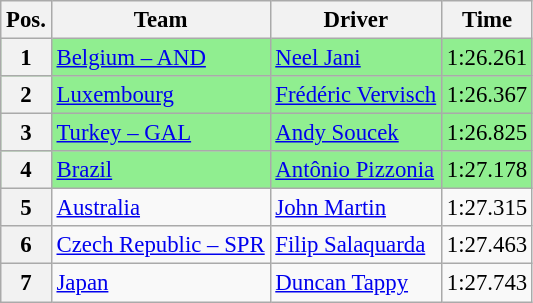<table class=wikitable style="font-size:95%">
<tr>
<th>Pos.</th>
<th>Team</th>
<th>Driver</th>
<th>Time</th>
</tr>
<tr style="background:lightgreen;">
<th>1</th>
<td> <a href='#'>Belgium – AND</a></td>
<td> <a href='#'>Neel Jani</a></td>
<td>1:26.261</td>
</tr>
<tr style="background:lightgreen;">
<th>2</th>
<td> <a href='#'>Luxembourg</a></td>
<td> <a href='#'>Frédéric Vervisch</a></td>
<td>1:26.367</td>
</tr>
<tr style="background:lightgreen;">
<th>3</th>
<td> <a href='#'>Turkey – GAL</a></td>
<td> <a href='#'>Andy Soucek</a></td>
<td>1:26.825</td>
</tr>
<tr style="background:lightgreen;">
<th>4</th>
<td> <a href='#'>Brazil</a></td>
<td> <a href='#'>Antônio Pizzonia</a></td>
<td>1:27.178</td>
</tr>
<tr>
<th>5</th>
<td> <a href='#'>Australia</a></td>
<td> <a href='#'>John Martin</a></td>
<td>1:27.315</td>
</tr>
<tr>
<th>6</th>
<td> <a href='#'>Czech Republic – SPR</a></td>
<td> <a href='#'>Filip Salaquarda</a></td>
<td>1:27.463</td>
</tr>
<tr>
<th>7</th>
<td> <a href='#'>Japan</a></td>
<td> <a href='#'>Duncan Tappy</a></td>
<td>1:27.743</td>
</tr>
</table>
